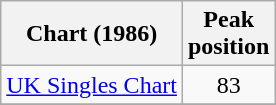<table class="wikitable sortable">
<tr>
<th>Chart (1986)</th>
<th>Peak<br>position</th>
</tr>
<tr>
<td><a href='#'>UK Singles Chart</a></td>
<td style="text-align:center;">83</td>
</tr>
<tr>
</tr>
</table>
